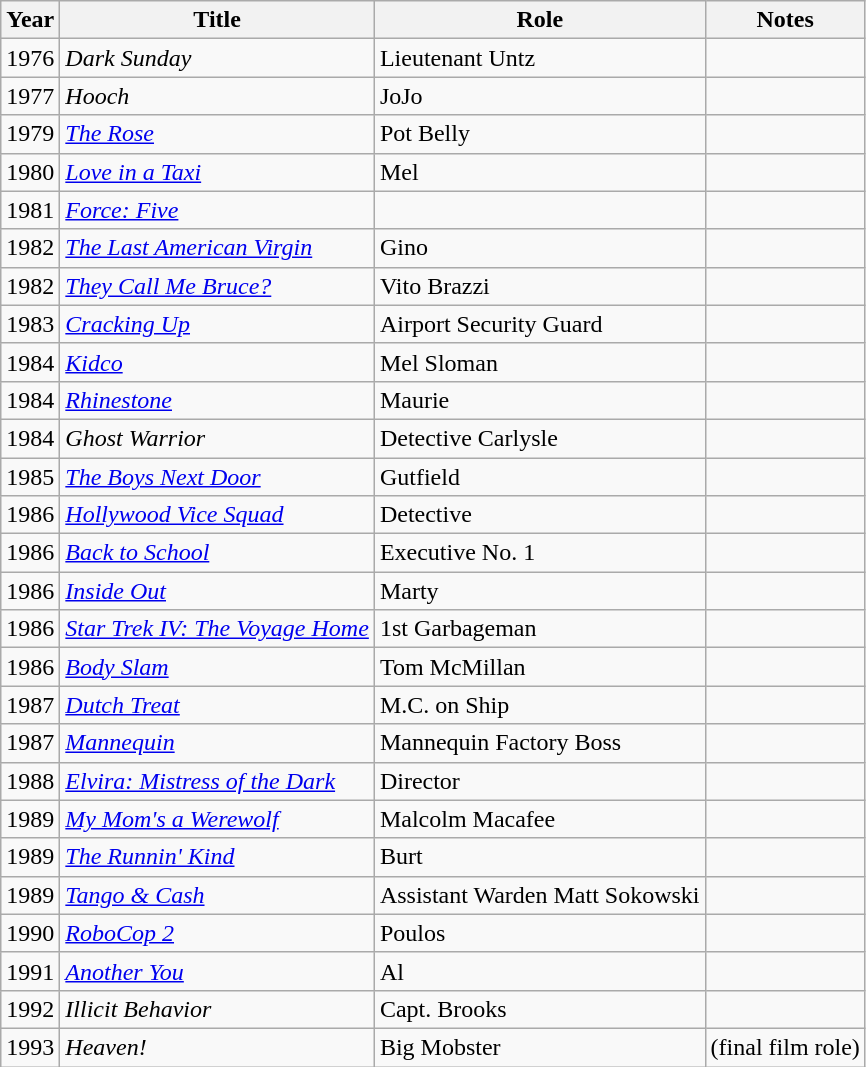<table class="wikitable">
<tr>
<th>Year</th>
<th>Title</th>
<th>Role</th>
<th>Notes</th>
</tr>
<tr>
<td>1976</td>
<td><em>Dark Sunday</em></td>
<td>Lieutenant Untz</td>
<td></td>
</tr>
<tr>
<td>1977</td>
<td><em>Hooch</em></td>
<td>JoJo</td>
<td></td>
</tr>
<tr>
<td>1979</td>
<td><em><a href='#'>The Rose</a></em></td>
<td>Pot Belly</td>
<td></td>
</tr>
<tr>
<td>1980</td>
<td><em><a href='#'>Love in a Taxi</a></em></td>
<td>Mel</td>
<td></td>
</tr>
<tr>
<td>1981</td>
<td><em><a href='#'>Force: Five</a></em></td>
<td></td>
<td></td>
</tr>
<tr>
<td>1982</td>
<td><em><a href='#'>The Last American Virgin</a></em></td>
<td>Gino</td>
<td></td>
</tr>
<tr>
<td>1982</td>
<td><em><a href='#'>They Call Me Bruce?</a></em></td>
<td>Vito Brazzi</td>
<td></td>
</tr>
<tr>
<td>1983</td>
<td><em><a href='#'>Cracking Up</a></em></td>
<td>Airport Security Guard</td>
<td></td>
</tr>
<tr>
<td>1984</td>
<td><em><a href='#'>Kidco</a></em></td>
<td>Mel Sloman</td>
<td></td>
</tr>
<tr>
<td>1984</td>
<td><em><a href='#'>Rhinestone</a></em></td>
<td>Maurie</td>
<td></td>
</tr>
<tr>
<td>1984</td>
<td><em>Ghost Warrior</em></td>
<td>Detective Carlysle</td>
<td></td>
</tr>
<tr>
<td>1985</td>
<td><em><a href='#'>The Boys Next Door</a></em></td>
<td>Gutfield</td>
<td></td>
</tr>
<tr>
<td>1986</td>
<td><em><a href='#'>Hollywood Vice Squad</a></em></td>
<td>Detective</td>
<td></td>
</tr>
<tr>
<td>1986</td>
<td><em><a href='#'>Back to School</a></em></td>
<td>Executive No. 1</td>
<td></td>
</tr>
<tr>
<td>1986</td>
<td><em><a href='#'>Inside Out</a></em></td>
<td>Marty</td>
<td></td>
</tr>
<tr>
<td>1986</td>
<td><em><a href='#'>Star Trek IV: The Voyage Home</a></em></td>
<td>1st Garbageman</td>
<td></td>
</tr>
<tr>
<td>1986</td>
<td><em><a href='#'>Body Slam</a></em></td>
<td>Tom McMillan</td>
<td></td>
</tr>
<tr>
<td>1987</td>
<td><em><a href='#'>Dutch Treat</a></em></td>
<td>M.C. on Ship</td>
<td></td>
</tr>
<tr>
<td>1987</td>
<td><em><a href='#'>Mannequin</a></em></td>
<td>Mannequin Factory Boss</td>
<td></td>
</tr>
<tr>
<td>1988</td>
<td><em><a href='#'>Elvira: Mistress of the Dark</a></em></td>
<td>Director</td>
<td></td>
</tr>
<tr>
<td>1989</td>
<td><em><a href='#'>My Mom's a Werewolf</a></em></td>
<td>Malcolm Macafee</td>
<td></td>
</tr>
<tr>
<td>1989</td>
<td><em><a href='#'>The Runnin' Kind</a></em></td>
<td>Burt</td>
<td></td>
</tr>
<tr>
<td>1989</td>
<td><em><a href='#'>Tango & Cash</a></em></td>
<td>Assistant Warden Matt Sokowski</td>
<td></td>
</tr>
<tr>
<td>1990</td>
<td><em><a href='#'>RoboCop 2</a></em></td>
<td>Poulos</td>
<td></td>
</tr>
<tr>
<td>1991</td>
<td><em><a href='#'>Another You</a></em></td>
<td>Al</td>
<td></td>
</tr>
<tr>
<td>1992</td>
<td><em>Illicit Behavior</em></td>
<td>Capt. Brooks</td>
<td></td>
</tr>
<tr>
<td>1993</td>
<td><em>Heaven!</em></td>
<td>Big Mobster</td>
<td>(final film role)</td>
</tr>
</table>
